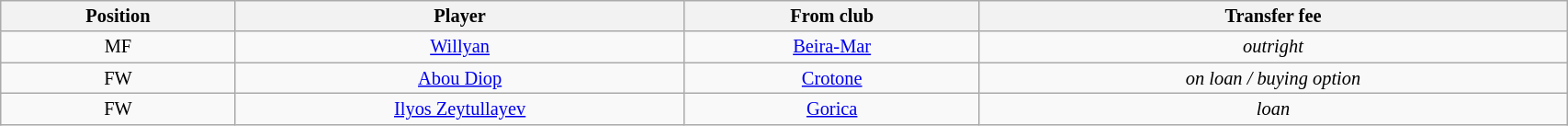<table class="wikitable sortable" style="width:90%; text-align:center; font-size:85%; text-align:centre;">
<tr>
<th>Position</th>
<th>Player</th>
<th>From club</th>
<th>Transfer fee</th>
</tr>
<tr>
<td>MF</td>
<td><a href='#'>Willyan</a></td>
<td><a href='#'>Beira-Mar</a></td>
<td><em>outright</em></td>
</tr>
<tr>
<td>FW</td>
<td><a href='#'>Abou Diop</a></td>
<td><a href='#'>Crotone</a></td>
<td><em>on loan / buying option</em></td>
</tr>
<tr>
<td>FW</td>
<td><a href='#'>Ilyos Zeytullayev</a></td>
<td><a href='#'>Gorica</a></td>
<td><em>loan</em></td>
</tr>
</table>
